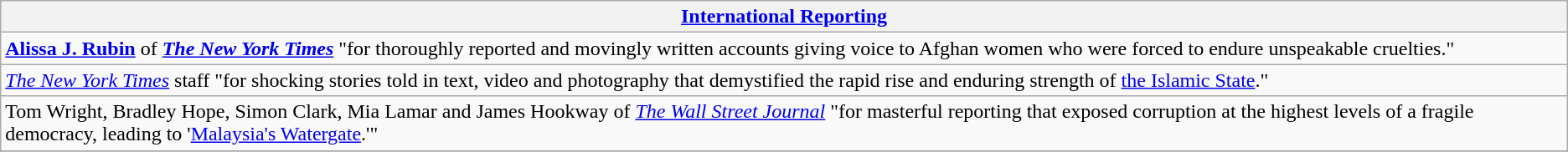<table class="wikitable" style="float:left; float:none;">
<tr>
<th><a href='#'>International Reporting</a></th>
</tr>
<tr>
<td><strong><a href='#'>Alissa J. Rubin</a></strong> of <strong><em><a href='#'>The New York Times</a></em></strong> "for thoroughly reported and movingly written accounts giving voice to Afghan women who were forced to endure unspeakable cruelties."</td>
</tr>
<tr>
<td><em><a href='#'>The New York Times</a></em> staff "for shocking stories told in text, video and photography that demystified the rapid rise and enduring strength of <a href='#'>the Islamic State</a>."</td>
</tr>
<tr>
<td>Tom Wright, Bradley Hope, Simon Clark, Mia Lamar and James Hookway of <em><a href='#'>The Wall Street Journal</a></em> "for masterful reporting that exposed corruption at the highest levels of a fragile democracy, leading to '<a href='#'>Malaysia's Watergate</a>.'"</td>
</tr>
<tr>
</tr>
</table>
